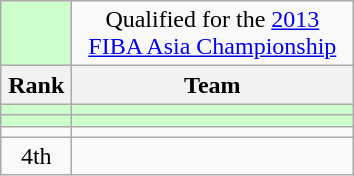<table class=wikitable style="text-align:center;">
<tr>
<td width=5px bgcolor="#ccffcc"></td>
<td>Qualified for the <a href='#'>2013 FIBA Asia Championship</a></td>
</tr>
<tr>
<th width=40>Rank</th>
<th width=180>Team</th>
</tr>
<tr bgcolor="#ccffcc">
<td></td>
<td align=left></td>
</tr>
<tr bgcolor="#ccffcc">
<td></td>
<td align=left></td>
</tr>
<tr>
<td></td>
<td align=left></td>
</tr>
<tr>
<td>4th</td>
<td align=left></td>
</tr>
</table>
